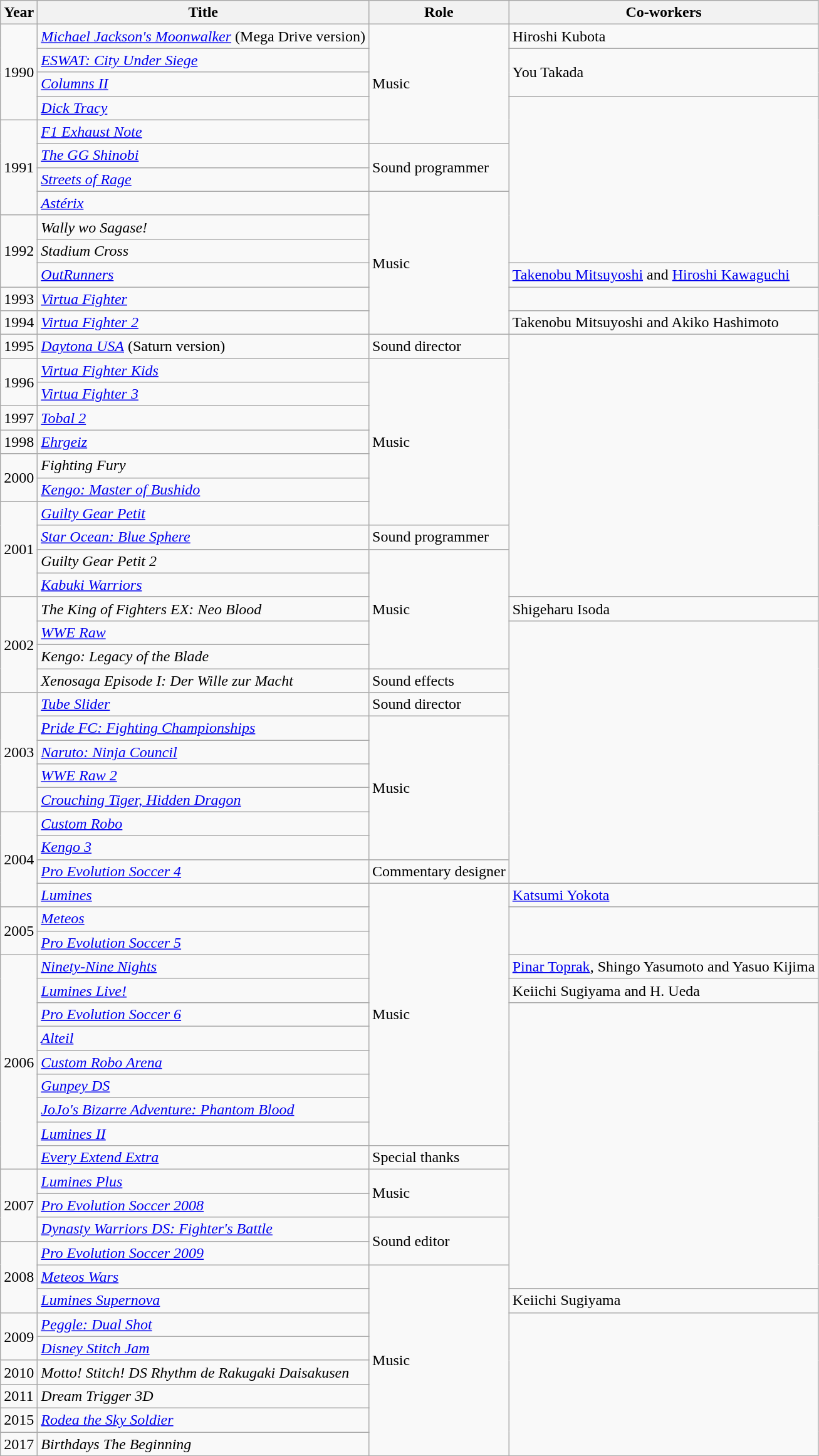<table class="wikitable sortable" width="auto">
<tr>
<th>Year</th>
<th>Title</th>
<th>Role</th>
<th>Co-workers</th>
</tr>
<tr>
<td rowspan="4">1990</td>
<td><em><a href='#'>Michael Jackson's Moonwalker</a></em> (Mega Drive version)</td>
<td rowspan="5">Music</td>
<td>Hiroshi Kubota</td>
</tr>
<tr>
<td><em><a href='#'>ESWAT: City Under Siege</a></em></td>
<td rowspan="2">You Takada</td>
</tr>
<tr>
<td><em><a href='#'>Columns II</a></em></td>
</tr>
<tr>
<td><em><a href='#'>Dick Tracy</a></em></td>
</tr>
<tr>
<td rowspan="4">1991</td>
<td><em><a href='#'>F1 Exhaust Note</a></em></td>
</tr>
<tr>
<td><em><a href='#'>The GG Shinobi</a></em></td>
<td rowspan="2">Sound programmer</td>
</tr>
<tr>
<td><em><a href='#'>Streets of Rage</a></em></td>
</tr>
<tr>
<td><em><a href='#'>Astérix</a></em></td>
<td rowspan="6">Music</td>
</tr>
<tr>
<td rowspan="3">1992</td>
<td><em>Wally wo Sagase!</em></td>
</tr>
<tr>
<td><em>Stadium Cross</em></td>
</tr>
<tr>
<td><em><a href='#'>OutRunners</a></em></td>
<td><a href='#'>Takenobu Mitsuyoshi</a> and <a href='#'>Hiroshi Kawaguchi</a></td>
</tr>
<tr>
<td>1993</td>
<td><em><a href='#'>Virtua Fighter</a></em></td>
<td></td>
</tr>
<tr>
<td>1994</td>
<td><em><a href='#'>Virtua Fighter 2</a></em></td>
<td>Takenobu Mitsuyoshi and Akiko Hashimoto</td>
</tr>
<tr>
<td>1995</td>
<td><em><a href='#'>Daytona USA</a></em> (Saturn version)</td>
<td>Sound director</td>
</tr>
<tr>
<td rowspan="2">1996</td>
<td><em><a href='#'>Virtua Fighter Kids</a></em></td>
<td rowspan="7">Music</td>
</tr>
<tr>
<td><em><a href='#'>Virtua Fighter 3</a></em></td>
</tr>
<tr>
<td>1997</td>
<td><em><a href='#'>Tobal 2</a></em></td>
</tr>
<tr>
<td>1998</td>
<td><em><a href='#'>Ehrgeiz</a></em></td>
</tr>
<tr>
<td rowspan="2">2000</td>
<td><em>Fighting Fury</em></td>
</tr>
<tr>
<td><em><a href='#'>Kengo: Master of Bushido</a></em></td>
</tr>
<tr>
<td rowspan="4">2001</td>
<td><em><a href='#'>Guilty Gear Petit</a></em></td>
</tr>
<tr>
<td><em><a href='#'>Star Ocean: Blue Sphere</a></em></td>
<td>Sound programmer</td>
</tr>
<tr>
<td><em>Guilty Gear Petit 2</em></td>
<td rowspan="5">Music</td>
</tr>
<tr>
<td><em><a href='#'>Kabuki Warriors</a></em></td>
</tr>
<tr>
<td rowspan="4">2002</td>
<td><em>The King of Fighters EX: Neo Blood</em></td>
<td>Shigeharu Isoda</td>
</tr>
<tr>
<td><em><a href='#'>WWE Raw</a></em></td>
<td rowspan="11"></td>
</tr>
<tr>
<td><em>Kengo: Legacy of the Blade</em></td>
</tr>
<tr>
<td><em>Xenosaga Episode I: Der Wille zur Macht</em></td>
<td>Sound effects</td>
</tr>
<tr>
<td rowspan="5">2003</td>
<td><em><a href='#'>Tube Slider</a></em></td>
<td>Sound director</td>
</tr>
<tr>
<td><em><a href='#'>Pride FC: Fighting Championships</a></em></td>
<td rowspan="6">Music</td>
</tr>
<tr>
<td><em><a href='#'>Naruto: Ninja Council</a></em></td>
</tr>
<tr>
<td><em><a href='#'>WWE Raw 2</a></em></td>
</tr>
<tr>
<td><em><a href='#'>Crouching Tiger, Hidden Dragon</a></em></td>
</tr>
<tr>
<td rowspan="4">2004</td>
<td><em><a href='#'>Custom Robo</a></em></td>
</tr>
<tr>
<td><em><a href='#'>Kengo 3</a></em></td>
</tr>
<tr>
<td><em><a href='#'>Pro Evolution Soccer 4</a></em></td>
<td>Commentary designer</td>
</tr>
<tr>
<td><em><a href='#'>Lumines</a></em></td>
<td rowspan="11">Music</td>
<td><a href='#'>Katsumi Yokota</a></td>
</tr>
<tr>
<td rowspan="2">2005</td>
<td><em><a href='#'>Meteos</a></em></td>
<td rowspan="2"></td>
</tr>
<tr>
<td><em><a href='#'>Pro Evolution Soccer 5</a></em></td>
</tr>
<tr>
<td rowspan="9">2006</td>
<td><em><a href='#'>Ninety-Nine Nights</a></em></td>
<td><a href='#'>Pinar Toprak</a>, Shingo Yasumoto and Yasuo Kijima</td>
</tr>
<tr>
<td><em><a href='#'>Lumines Live!</a></em></td>
<td>Keiichi Sugiyama and H. Ueda</td>
</tr>
<tr>
<td><em><a href='#'>Pro Evolution Soccer 6</a></em></td>
<td rowspan="12"></td>
</tr>
<tr>
<td><em><a href='#'>Alteil</a></em></td>
</tr>
<tr>
<td><em><a href='#'>Custom Robo Arena</a></em></td>
</tr>
<tr>
<td><em><a href='#'>Gunpey DS</a></em></td>
</tr>
<tr>
<td><em><a href='#'>JoJo's Bizarre Adventure: Phantom Blood</a></em></td>
</tr>
<tr>
<td><em><a href='#'>Lumines II</a></em></td>
</tr>
<tr>
<td><em><a href='#'>Every Extend Extra</a></em></td>
<td>Special thanks</td>
</tr>
<tr>
<td rowspan="3">2007</td>
<td><em><a href='#'>Lumines Plus</a></em></td>
<td rowspan="2">Music</td>
</tr>
<tr>
<td><em><a href='#'>Pro Evolution Soccer 2008</a></em></td>
</tr>
<tr>
<td><em><a href='#'>Dynasty Warriors DS: Fighter's Battle</a></em></td>
<td rowspan="2">Sound editor</td>
</tr>
<tr>
<td rowspan="3">2008</td>
<td><em><a href='#'>Pro Evolution Soccer 2009</a></em></td>
</tr>
<tr>
<td><em><a href='#'>Meteos Wars</a></em></td>
<td rowspan="8">Music</td>
</tr>
<tr>
<td><em><a href='#'>Lumines Supernova</a></em></td>
<td>Keiichi Sugiyama</td>
</tr>
<tr>
<td rowspan="2">2009</td>
<td><em><a href='#'>Peggle: Dual Shot</a></em></td>
<td rowspan="6"></td>
</tr>
<tr>
<td><em><a href='#'>Disney Stitch Jam</a></em></td>
</tr>
<tr>
<td>2010</td>
<td><em>Motto! Stitch! DS Rhythm de Rakugaki Daisakusen</em></td>
</tr>
<tr>
<td>2011</td>
<td><em>Dream Trigger 3D</em></td>
</tr>
<tr>
<td>2015</td>
<td><em><a href='#'>Rodea the Sky Soldier</a></em></td>
</tr>
<tr>
<td>2017</td>
<td><em>Birthdays The Beginning</em></td>
</tr>
</table>
